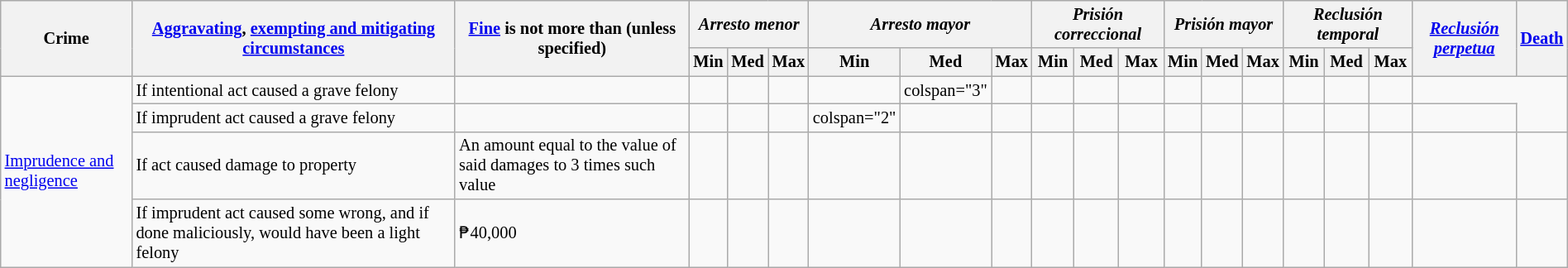<table class="wikitable" style="font-size:85%;" width="100%">
<tr>
<th rowspan="2">Crime</th>
<th rowspan="2"><a href='#'>Aggravating</a>, <a href='#'>exempting and mitigating circumstances</a></th>
<th rowspan="2"><a href='#'>Fine</a> is not more than (unless specified)</th>
<th colspan="3"><em>Arresto menor</em></th>
<th colspan="3"><em>Arresto mayor</em></th>
<th colspan="3"><em>Prisión correccional</em></th>
<th colspan="3"><em>Prisión mayor</em></th>
<th colspan="3"><em>Reclusión temporal</em></th>
<th rowspan="2"><em><a href='#'>Reclusión perpetua</a></em></th>
<th rowspan="2"><a href='#'>Death</a></th>
</tr>
<tr>
<th>Min</th>
<th>Med</th>
<th>Max</th>
<th>Min</th>
<th>Med</th>
<th>Max</th>
<th>Min</th>
<th>Med</th>
<th>Max</th>
<th>Min</th>
<th>Med</th>
<th>Max</th>
<th>Min</th>
<th>Med</th>
<th>Max</th>
</tr>
<tr>
<td rowspan="4"><a href='#'>Imprudence and negligence</a></td>
<td>If intentional act caused a grave felony</td>
<td></td>
<td></td>
<td></td>
<td></td>
<td></td>
<td>colspan="3" </td>
<td></td>
<td></td>
<td></td>
<td></td>
<td></td>
<td></td>
<td></td>
<td></td>
<td></td>
<td></td>
</tr>
<tr>
<td>If imprudent act caused a grave felony</td>
<td></td>
<td></td>
<td></td>
<td></td>
<td>colspan="2" </td>
<td></td>
<td></td>
<td></td>
<td></td>
<td></td>
<td></td>
<td></td>
<td></td>
<td></td>
<td></td>
<td></td>
<td></td>
</tr>
<tr>
<td>If act caused damage to property</td>
<td>An amount equal to the value of said damages to 3 times such value</td>
<td></td>
<td></td>
<td></td>
<td></td>
<td></td>
<td></td>
<td></td>
<td></td>
<td></td>
<td></td>
<td></td>
<td></td>
<td></td>
<td></td>
<td></td>
<td></td>
<td></td>
</tr>
<tr>
<td>If imprudent act caused some wrong, and if done maliciously, would have been a light felony</td>
<td>₱40,000</td>
<td></td>
<td></td>
<td></td>
<td></td>
<td></td>
<td></td>
<td></td>
<td></td>
<td></td>
<td></td>
<td></td>
<td></td>
<td></td>
<td></td>
<td></td>
<td></td>
<td></td>
</tr>
</table>
